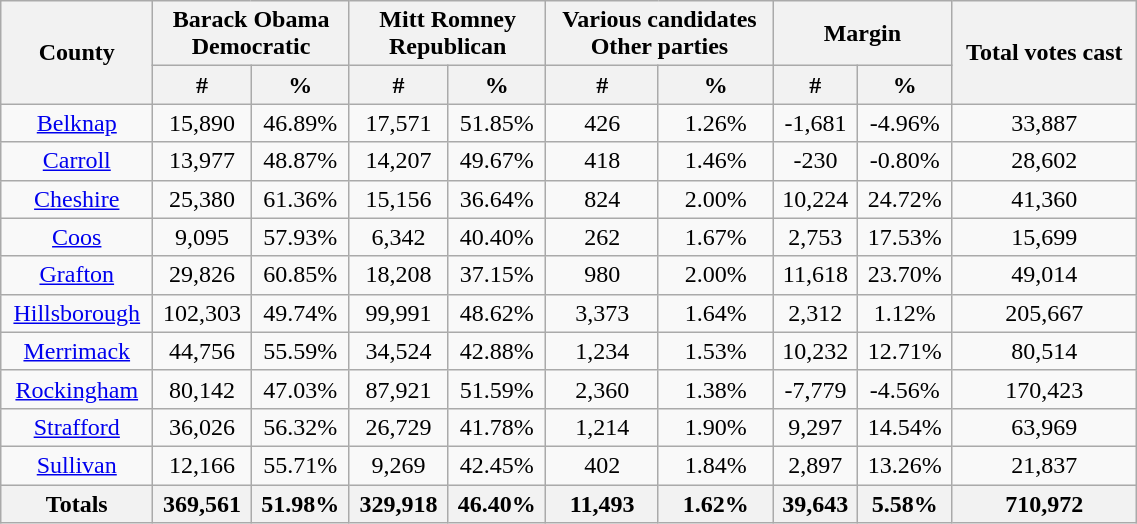<table width="60%"  class="wikitable sortable" style="text-align:center">
<tr>
<th style="text-align:center;" rowspan="2">County</th>
<th style="text-align:center;" colspan="2">Barack Obama<br>Democratic</th>
<th style="text-align:center;" colspan="2">Mitt Romney<br>Republican</th>
<th style="text-align:center;" colspan="2">Various candidates<br>Other parties</th>
<th style="text-align:center;" colspan="2">Margin</th>
<th style="text-align:center;" rowspan="2">Total votes cast</th>
</tr>
<tr>
<th style="text-align:center;" data-sort-type="number">#</th>
<th style="text-align:center;" data-sort-type="number">%</th>
<th style="text-align:center;" data-sort-type="number">#</th>
<th style="text-align:center;" data-sort-type="number">%</th>
<th style="text-align:center;" data-sort-type="number">#</th>
<th style="text-align:center;" data-sort-type="number">%</th>
<th style="text-align:center;" data-sort-type="number">#</th>
<th style="text-align:center;" data-sort-type="number">%</th>
</tr>
<tr style="text-align:center;">
<td><a href='#'>Belknap</a></td>
<td>15,890</td>
<td>46.89%</td>
<td>17,571</td>
<td>51.85%</td>
<td>426</td>
<td>1.26%</td>
<td>-1,681</td>
<td>-4.96%</td>
<td>33,887</td>
</tr>
<tr style="text-align:center;">
<td><a href='#'>Carroll</a></td>
<td>13,977</td>
<td>48.87%</td>
<td>14,207</td>
<td>49.67%</td>
<td>418</td>
<td>1.46%</td>
<td>-230</td>
<td>-0.80%</td>
<td>28,602</td>
</tr>
<tr style="text-align:center;">
<td><a href='#'>Cheshire</a></td>
<td>25,380</td>
<td>61.36%</td>
<td>15,156</td>
<td>36.64%</td>
<td>824</td>
<td>2.00%</td>
<td>10,224</td>
<td>24.72%</td>
<td>41,360</td>
</tr>
<tr style="text-align:center;">
<td><a href='#'>Coos</a></td>
<td>9,095</td>
<td>57.93%</td>
<td>6,342</td>
<td>40.40%</td>
<td>262</td>
<td>1.67%</td>
<td>2,753</td>
<td>17.53%</td>
<td>15,699</td>
</tr>
<tr style="text-align:center;">
<td><a href='#'>Grafton</a></td>
<td>29,826</td>
<td>60.85%</td>
<td>18,208</td>
<td>37.15%</td>
<td>980</td>
<td>2.00%</td>
<td>11,618</td>
<td>23.70%</td>
<td>49,014</td>
</tr>
<tr style="text-align:center;">
<td><a href='#'>Hillsborough</a></td>
<td>102,303</td>
<td>49.74%</td>
<td>99,991</td>
<td>48.62%</td>
<td>3,373</td>
<td>1.64%</td>
<td>2,312</td>
<td>1.12%</td>
<td>205,667</td>
</tr>
<tr style="text-align:center;">
<td><a href='#'>Merrimack</a></td>
<td>44,756</td>
<td>55.59%</td>
<td>34,524</td>
<td>42.88%</td>
<td>1,234</td>
<td>1.53%</td>
<td>10,232</td>
<td>12.71%</td>
<td>80,514</td>
</tr>
<tr style="text-align:center;">
<td><a href='#'>Rockingham</a></td>
<td>80,142</td>
<td>47.03%</td>
<td>87,921</td>
<td>51.59%</td>
<td>2,360</td>
<td>1.38%</td>
<td>-7,779</td>
<td>-4.56%</td>
<td>170,423</td>
</tr>
<tr style="text-align:center;">
<td><a href='#'>Strafford</a></td>
<td>36,026</td>
<td>56.32%</td>
<td>26,729</td>
<td>41.78%</td>
<td>1,214</td>
<td>1.90%</td>
<td>9,297</td>
<td>14.54%</td>
<td>63,969</td>
</tr>
<tr style="text-align:center;">
<td><a href='#'>Sullivan</a></td>
<td>12,166</td>
<td>55.71%</td>
<td>9,269</td>
<td>42.45%</td>
<td>402</td>
<td>1.84%</td>
<td>2,897</td>
<td>13.26%</td>
<td>21,837</td>
</tr>
<tr>
<th>Totals</th>
<th>369,561</th>
<th>51.98%</th>
<th>329,918</th>
<th>46.40%</th>
<th>11,493</th>
<th>1.62%</th>
<th>39,643</th>
<th>5.58%</th>
<th>710,972</th>
</tr>
</table>
